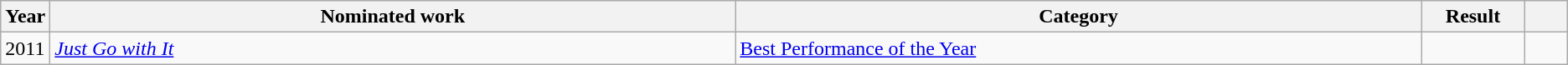<table class="wikitable sortable">
<tr>
<th scope="col" style="width:1em;">Year</th>
<th scope="col" style="width:39em;">Nominated work</th>
<th scope="col" style="width:39em;">Category</th>
<th scope="col" style="width:5em;">Result</th>
<th scope="col" style="width:2em;" class="unsortable"></th>
</tr>
<tr>
<td>2011</td>
<td><em><a href='#'>Just Go with It</a></em></td>
<td><a href='#'>Best Performance of the Year</a></td>
<td></td>
<td></td>
</tr>
</table>
